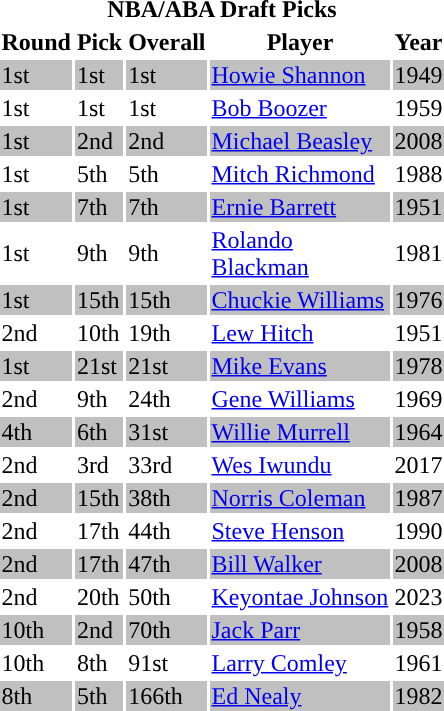<table class="toccolours" style="float: left" width="300px">
<tr>
<th colspan="5" style="text-align: center; "><strong>NBA/ABA Draft Picks</strong></th>
</tr>
<tr>
<th>Round</th>
<th>Pick</th>
<th>Overall</th>
<th>Player</th>
<th>Year</th>
</tr>
<tr bgcolor=silver>
<td>1st</td>
<td>1st</td>
<td>1st</td>
<td><a href='#'>Howie Shannon</a></td>
<td>1949</td>
</tr>
<tr>
<td>1st</td>
<td>1st</td>
<td>1st</td>
<td><a href='#'>Bob Boozer</a></td>
<td>1959</td>
</tr>
<tr bgcolor=silver>
<td>1st</td>
<td>2nd</td>
<td>2nd</td>
<td><a href='#'>Michael Beasley</a></td>
<td>2008</td>
</tr>
<tr>
<td>1st</td>
<td>5th</td>
<td>5th</td>
<td><a href='#'>Mitch Richmond</a></td>
<td>1988</td>
</tr>
<tr bgcolor=silver>
<td>1st</td>
<td>7th</td>
<td>7th</td>
<td><a href='#'>Ernie Barrett</a></td>
<td>1951</td>
</tr>
<tr>
<td>1st</td>
<td>9th</td>
<td>9th</td>
<td><a href='#'>Rolando Blackman</a></td>
<td>1981</td>
</tr>
<tr bgcolor=silver>
<td>1st</td>
<td>15th</td>
<td>15th</td>
<td><a href='#'>Chuckie Williams</a></td>
<td>1976</td>
</tr>
<tr>
<td>2nd</td>
<td>10th</td>
<td>19th</td>
<td><a href='#'>Lew Hitch</a></td>
<td>1951</td>
</tr>
<tr bgcolor=silver>
<td>1st</td>
<td>21st</td>
<td>21st</td>
<td><a href='#'>Mike Evans</a></td>
<td>1978</td>
</tr>
<tr>
<td>2nd</td>
<td>9th</td>
<td>24th</td>
<td><a href='#'>Gene Williams</a></td>
<td>1969</td>
</tr>
<tr bgcolor=silver>
<td>4th</td>
<td>6th</td>
<td>31st</td>
<td><a href='#'>Willie Murrell</a></td>
<td>1964</td>
</tr>
<tr>
<td>2nd</td>
<td>3rd</td>
<td>33rd</td>
<td><a href='#'>Wes Iwundu</a></td>
<td>2017</td>
</tr>
<tr bgcolor=silver>
<td>2nd</td>
<td>15th</td>
<td>38th</td>
<td><a href='#'>Norris Coleman</a></td>
<td>1987</td>
</tr>
<tr>
<td>2nd</td>
<td>17th</td>
<td>44th</td>
<td><a href='#'>Steve Henson</a></td>
<td>1990</td>
</tr>
<tr bgcolor=silver>
<td>2nd</td>
<td>17th</td>
<td>47th</td>
<td><a href='#'>Bill Walker</a></td>
<td>2008</td>
</tr>
<tr>
<td>2nd</td>
<td>20th</td>
<td>50th</td>
<td><a href='#'>Keyontae Johnson</a></td>
<td>2023</td>
</tr>
<tr bgcolor=silver>
<td>10th</td>
<td>2nd</td>
<td>70th</td>
<td><a href='#'>Jack Parr</a></td>
<td>1958</td>
</tr>
<tr>
<td>10th</td>
<td>8th</td>
<td>91st</td>
<td><a href='#'>Larry Comley</a></td>
<td>1961</td>
</tr>
<tr bgcolor=silver>
<td>8th</td>
<td>5th</td>
<td>166th</td>
<td><a href='#'>Ed Nealy</a></td>
<td>1982</td>
</tr>
</table>
